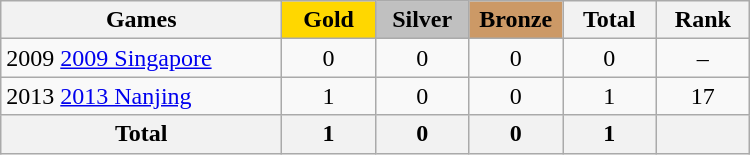<table class="wikitable sortable" style="text-align:center;">
<tr>
<th width=180>Games</th>
<th scope="col" style="background:gold; width:55px;">Gold</th>
<th scope="col" style="background:silver; width:55px;">Silver</th>
<th scope="col" style="background:#cc9966; width:55px;">Bronze</th>
<th width=55>Total</th>
<th width=55>Rank</th>
</tr>
<tr>
<td align=left><span>2009</span> <a href='#'>2009 Singapore</a></td>
<td>0</td>
<td>0</td>
<td>0</td>
<td>0</td>
<td>–</td>
</tr>
<tr>
<td align=left><span>2013</span> <a href='#'>2013 Nanjing</a></td>
<td>1</td>
<td>0</td>
<td>0</td>
<td>1</td>
<td>17</td>
</tr>
<tr class="sortbottom">
<th>Total</th>
<th>1</th>
<th>0</th>
<th>0</th>
<th>1</th>
<th></th>
</tr>
</table>
